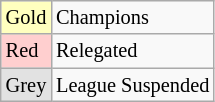<table class="wikitable" style="font-size:85%">
<tr>
<td scope="row" bgcolor="#ffffbf">Gold</td>
<td>Champions</td>
</tr>
<tr>
<td scope="row" bgcolor="#ffcfcf">Red</td>
<td>Relegated</td>
</tr>
<tr>
<td scope="row" bgcolor="#e2e2e2">Grey</td>
<td>League Suspended</td>
</tr>
</table>
